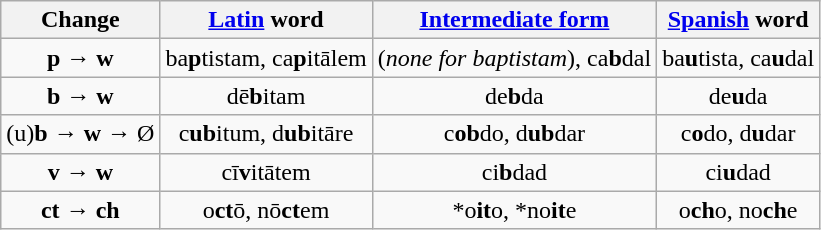<table class="wikitable" style="text-align: center;">
<tr>
<th>Change</th>
<th><a href='#'>Latin</a> word</th>
<th><a href='#'>Intermediate form</a></th>
<th><a href='#'>Spanish</a> word</th>
</tr>
<tr>
<td><strong>p</strong> → <strong>w</strong></td>
<td>ba<strong>p</strong>tistam, ca<strong>p</strong>itālem</td>
<td>(<em>none for baptistam</em>), ca<strong>b</strong>dal</td>
<td>ba<strong>u</strong>tista, ca<strong>u</strong>dal</td>
</tr>
<tr>
<td><strong>b</strong> → <strong>w</strong></td>
<td>dē<strong>b</strong>itam</td>
<td>de<strong>b</strong>da</td>
<td>de<strong>u</strong>da</td>
</tr>
<tr>
<td>(u)<strong>b</strong> → <strong>w</strong> → Ø</td>
<td>c<strong>ub</strong>itum, d<strong>ub</strong>itāre</td>
<td>c<strong>ob</strong>do, d<strong>ub</strong>dar</td>
<td>c<strong>o</strong>do, d<strong>u</strong>dar</td>
</tr>
<tr>
<td><strong>v</strong> → <strong>w</strong></td>
<td>cī<strong>v</strong>itātem</td>
<td>ci<strong>b</strong>dad</td>
<td>ci<strong>u</strong>dad</td>
</tr>
<tr>
<td><strong>ct</strong> → <strong>ch</strong></td>
<td>o<strong>ct</strong>ō, nō<strong>ct</strong>em</td>
<td>*o<strong>it</strong>o, *no<strong>it</strong>e</td>
<td>o<strong>ch</strong>o, no<strong>ch</strong>e</td>
</tr>
</table>
